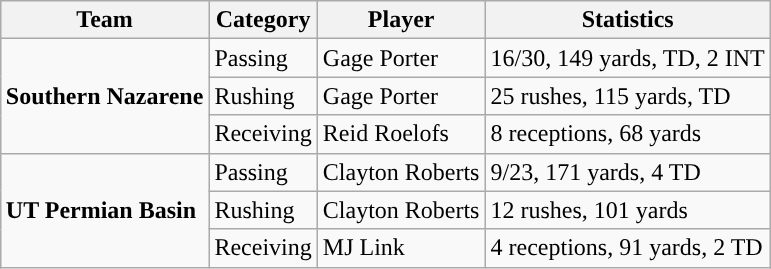<table class="wikitable" style="float: right;">
<tr>
<th>Team</th>
<th>Category</th>
<th>Player</th>
<th>Statistics</th>
</tr>
<tr>
<td rowspan=3><strong>Southern Nazarene</strong></td>
<td>Passing</td>
<td>Gage Porter</td>
<td>16/30, 149 yards, TD, 2 INT</td>
</tr>
<tr>
<td>Rushing</td>
<td>Gage Porter</td>
<td>25 rushes, 115 yards, TD</td>
</tr>
<tr>
<td>Receiving</td>
<td>Reid Roelofs</td>
<td>8 receptions, 68 yards</td>
</tr>
<tr>
<td rowspan=3><strong>UT Permian Basin</strong></td>
<td>Passing</td>
<td>Clayton Roberts</td>
<td>9/23, 171 yards, 4 TD</td>
</tr>
<tr>
<td>Rushing</td>
<td>Clayton Roberts</td>
<td>12 rushes, 101 yards</td>
</tr>
<tr>
<td>Receiving</td>
<td>MJ Link</td>
<td>4 receptions, 91 yards, 2 TD</td>
</tr>
</table>
